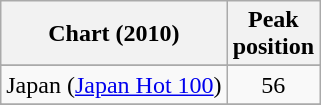<table class="wikitable">
<tr>
<th>Chart (2010)</th>
<th>Peak<br>position</th>
</tr>
<tr>
</tr>
<tr>
</tr>
<tr>
<td>Japan (<a href='#'>Japan Hot 100</a>)</td>
<td align=center>56</td>
</tr>
<tr>
</tr>
<tr>
</tr>
<tr>
</tr>
</table>
